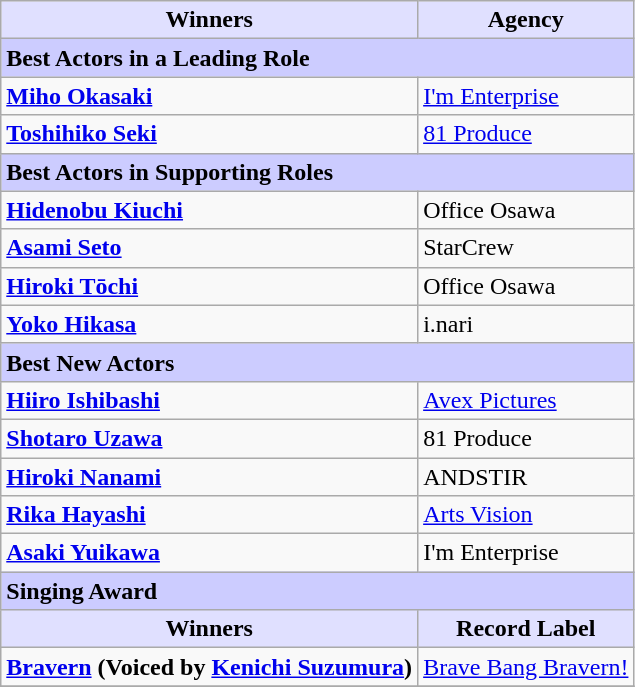<table class="wikitable">
<tr>
<th style="background: #e0e0ff">Winners</th>
<th style="background: #e0e0ff">Agency</th>
</tr>
<tr>
<td colspan="2" style="background: #ccccff"><strong>Best Actors in a Leading Role</strong></td>
</tr>
<tr>
<td><strong><a href='#'>Miho Okasaki</a></strong></td>
<td><a href='#'>I'm Enterprise</a></td>
</tr>
<tr>
<td><strong><a href='#'>Toshihiko Seki</a></strong></td>
<td><a href='#'>81 Produce</a></td>
</tr>
<tr>
<td colspan="2" style="background: #ccccff"><strong>Best Actors in Supporting Roles</strong></td>
</tr>
<tr>
<td><strong><a href='#'>Hidenobu Kiuchi</a></strong></td>
<td>Office Osawa</td>
</tr>
<tr>
<td><strong><a href='#'>Asami Seto</a></strong></td>
<td>StarCrew</td>
</tr>
<tr>
<td><strong><a href='#'>Hiroki Tōchi</a></strong></td>
<td>Office Osawa</td>
</tr>
<tr>
<td><strong><a href='#'>Yoko Hikasa</a></strong></td>
<td>i.nari</td>
</tr>
<tr>
<td colspan="2" style="background: #ccccff"><strong>Best New Actors</strong></td>
</tr>
<tr>
<td><strong><a href='#'>Hiiro Ishibashi</a></strong></td>
<td><a href='#'>Avex Pictures</a></td>
</tr>
<tr>
<td><strong><a href='#'>Shotaro Uzawa</a></strong></td>
<td>81 Produce</td>
</tr>
<tr>
<td><strong><a href='#'>Hiroki Nanami</a></strong></td>
<td>ANDSTIR</td>
</tr>
<tr>
<td><strong><a href='#'>Rika Hayashi</a></strong></td>
<td><a href='#'>Arts Vision</a></td>
</tr>
<tr>
<td><strong><a href='#'>Asaki Yuikawa</a></strong></td>
<td>I'm Enterprise</td>
</tr>
<tr>
<td colspan="2" style="background: #ccccff"><strong>Singing Award</strong></td>
</tr>
<tr>
<th style="background: #e0e0ff">Winners</th>
<th style="background: #e0e0ff">Record Label</th>
</tr>
<tr>
<td><strong><a href='#'>Bravern</a> (Voiced by <a href='#'>Kenichi Suzumura</a>)</strong></td>
<td><a href='#'>Brave Bang Bravern!</a></td>
</tr>
<tr>
</tr>
</table>
